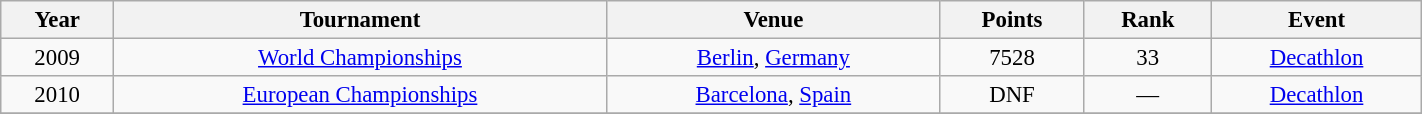<table class="wikitable" style=" text-align:center; font-size:95%;" width="75%">
<tr>
<th>Year</th>
<th>Tournament</th>
<th>Venue</th>
<th>Points</th>
<th>Rank</th>
<th>Event</th>
</tr>
<tr>
<td>2009</td>
<td><a href='#'>World Championships</a></td>
<td><a href='#'>Berlin</a>, <a href='#'>Germany</a></td>
<td>7528</td>
<td>33</td>
<td><a href='#'>Decathlon</a></td>
</tr>
<tr>
<td>2010</td>
<td><a href='#'>European Championships</a></td>
<td><a href='#'>Barcelona</a>, <a href='#'>Spain</a></td>
<td>DNF</td>
<td>—</td>
<td><a href='#'>Decathlon</a></td>
</tr>
<tr>
</tr>
</table>
